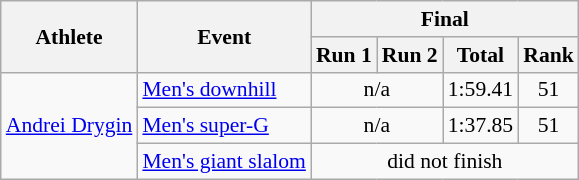<table class="wikitable" style="font-size:90%">
<tr>
<th rowspan="2">Athlete</th>
<th rowspan="2">Event</th>
<th colspan="5">Final</th>
</tr>
<tr>
<th>Run 1</th>
<th>Run 2</th>
<th>Total</th>
<th>Rank</th>
</tr>
<tr>
<td rowspan=3><a href='#'>Andrei Drygin</a></td>
<td><a href='#'>Men's downhill</a></td>
<td colspan=2 align="center">n/a</td>
<td align="center">1:59.41</td>
<td align="center">51</td>
</tr>
<tr>
<td><a href='#'>Men's super-G</a></td>
<td colspan=2 align="center">n/a</td>
<td align="center">1:37.85</td>
<td align="center">51</td>
</tr>
<tr>
<td><a href='#'>Men's giant slalom</a></td>
<td colspan=4 align="center">did not finish</td>
</tr>
</table>
